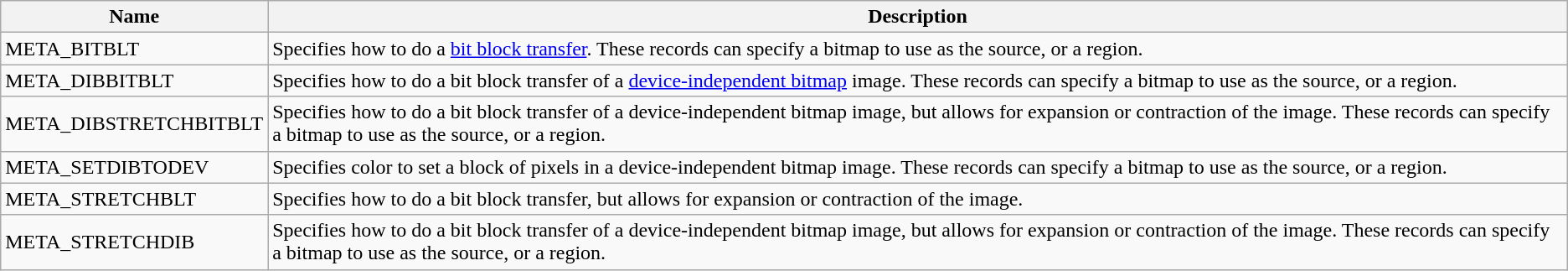<table class="wikitable">
<tr valign="bottom">
<th>Name</th>
<th>Description</th>
</tr>
<tr>
<td>META_BITBLT</td>
<td>Specifies how to do a <a href='#'>bit block transfer</a>. These records can specify a bitmap to use as the source, or a region.</td>
</tr>
<tr>
<td>META_DIBBITBLT</td>
<td>Specifies how to do a bit block transfer of a <a href='#'>device-independent bitmap</a> image. These records can specify a bitmap to use as the source, or a region.</td>
</tr>
<tr>
<td>META_DIBSTRETCHBITBLT</td>
<td>Specifies how to do a bit block transfer of a device-independent bitmap image, but allows for expansion or contraction of the image. These records can specify a bitmap to use as the source, or a region.</td>
</tr>
<tr>
<td>META_SETDIBTODEV</td>
<td>Specifies color to set a block of pixels in a device-independent bitmap image. These records can specify a bitmap to use as the source, or a region.</td>
</tr>
<tr>
<td>META_STRETCHBLT</td>
<td>Specifies how to do a bit block transfer, but allows for expansion or contraction of the image.</td>
</tr>
<tr>
<td>META_STRETCHDIB</td>
<td>Specifies how to do a bit block transfer of a device-independent bitmap image, but allows for expansion or contraction of the image. These records can specify a bitmap to use as the source, or a region.</td>
</tr>
</table>
